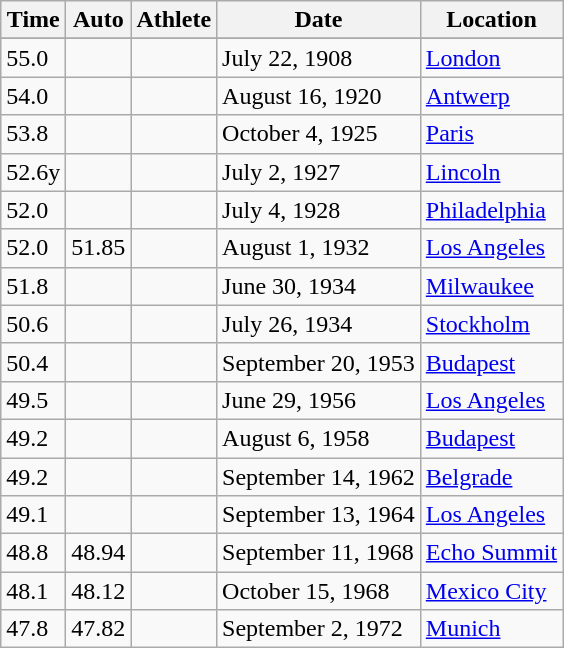<table class=wikitable>
<tr>
<th>Time</th>
<th>Auto</th>
<th>Athlete</th>
<th>Date</th>
<th>Location</th>
</tr>
<tr valign="top">
</tr>
<tr>
<td>55.0</td>
<td></td>
<td></td>
<td>July 22, 1908</td>
<td><a href='#'>London</a></td>
</tr>
<tr>
<td>54.0</td>
<td></td>
<td></td>
<td>August 16, 1920</td>
<td><a href='#'>Antwerp</a></td>
</tr>
<tr>
<td>53.8</td>
<td></td>
<td></td>
<td>October 4, 1925</td>
<td><a href='#'>Paris</a></td>
</tr>
<tr>
<td>52.6y</td>
<td></td>
<td></td>
<td>July 2, 1927</td>
<td><a href='#'>Lincoln</a></td>
</tr>
<tr>
<td>52.0</td>
<td></td>
<td></td>
<td>July 4, 1928</td>
<td><a href='#'>Philadelphia</a></td>
</tr>
<tr>
<td>52.0</td>
<td>51.85</td>
<td></td>
<td>August 1, 1932</td>
<td><a href='#'>Los Angeles</a></td>
</tr>
<tr>
<td>51.8</td>
<td></td>
<td></td>
<td>June 30, 1934</td>
<td><a href='#'>Milwaukee</a></td>
</tr>
<tr>
<td>50.6</td>
<td></td>
<td></td>
<td>July 26, 1934</td>
<td><a href='#'>Stockholm</a></td>
</tr>
<tr>
<td>50.4</td>
<td></td>
<td></td>
<td>September 20, 1953</td>
<td><a href='#'>Budapest</a></td>
</tr>
<tr>
<td>49.5</td>
<td></td>
<td></td>
<td>June 29, 1956</td>
<td><a href='#'>Los Angeles</a></td>
</tr>
<tr>
<td>49.2</td>
<td></td>
<td></td>
<td>August 6, 1958</td>
<td><a href='#'>Budapest</a></td>
</tr>
<tr>
<td>49.2</td>
<td></td>
<td></td>
<td>September 14, 1962</td>
<td><a href='#'>Belgrade</a></td>
</tr>
<tr>
<td>49.1</td>
<td></td>
<td></td>
<td>September 13, 1964</td>
<td><a href='#'>Los Angeles</a></td>
</tr>
<tr>
<td>48.8</td>
<td>48.94</td>
<td></td>
<td>September 11, 1968</td>
<td><a href='#'>Echo Summit</a></td>
</tr>
<tr>
<td>48.1</td>
<td>48.12</td>
<td></td>
<td>October 15, 1968</td>
<td><a href='#'>Mexico City</a></td>
</tr>
<tr>
<td>47.8</td>
<td>47.82</td>
<td></td>
<td>September 2, 1972</td>
<td><a href='#'>Munich</a></td>
</tr>
</table>
